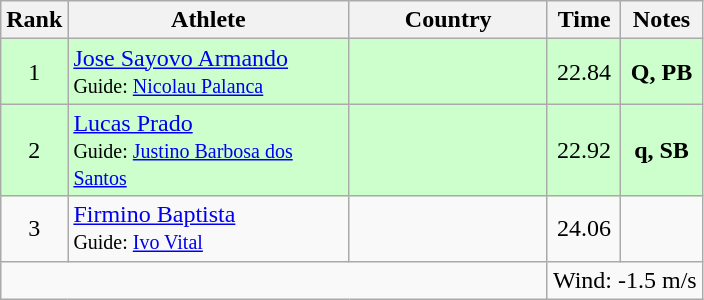<table class="wikitable sortable" style="text-align:center">
<tr>
<th>Rank</th>
<th style="width:180px">Athlete</th>
<th style="width:125px">Country</th>
<th>Time</th>
<th>Notes</th>
</tr>
<tr style="background:#cfc;">
<td>1</td>
<td style="text-align:left;"><a href='#'>Jose Sayovo Armando</a><br><small>Guide: <a href='#'>Nicolau Palanca</a></small></td>
<td style="text-align:left;"></td>
<td>22.84</td>
<td><strong>Q, PB</strong></td>
</tr>
<tr style="background:#cfc;">
<td>2</td>
<td style="text-align:left;"><a href='#'>Lucas Prado</a><br><small>Guide: <a href='#'>Justino Barbosa dos Santos</a></small></td>
<td style="text-align:left;"></td>
<td>22.92</td>
<td><strong>q, SB</strong></td>
</tr>
<tr>
<td>3</td>
<td style="text-align:left;"><a href='#'>Firmino Baptista</a><br><small>Guide: <a href='#'>Ivo Vital</a></small></td>
<td style="text-align:left;"></td>
<td>24.06</td>
<td></td>
</tr>
<tr class="sortbottom">
<td colspan="3"></td>
<td colspan="2">Wind: -1.5 m/s</td>
</tr>
</table>
